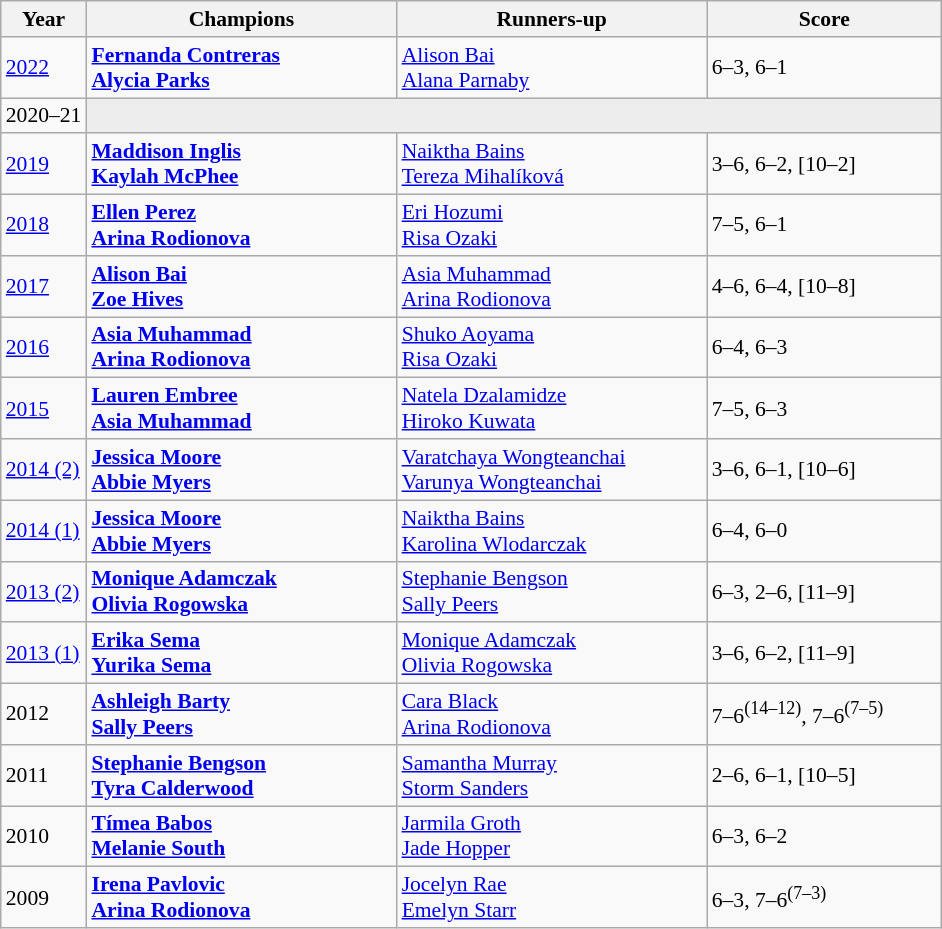<table class="wikitable" style="font-size:90%">
<tr>
<th>Year</th>
<th width="200">Champions</th>
<th width="200">Runners-up</th>
<th width="150">Score</th>
</tr>
<tr>
<td><a href='#'>2022</a></td>
<td> <strong><a href='#'>Fernanda Contreras</a></strong><br> <strong><a href='#'>Alycia Parks</a></strong></td>
<td> <a href='#'>Alison Bai</a><br> <a href='#'>Alana Parnaby</a></td>
<td>6–3, 6–1</td>
</tr>
<tr>
<td>2020–21</td>
<td colspan=3 bgcolor="#ededed"></td>
</tr>
<tr>
<td><a href='#'>2019</a></td>
<td> <strong><a href='#'>Maddison Inglis</a></strong> <br>  <strong><a href='#'>Kaylah McPhee</a></strong></td>
<td> <a href='#'>Naiktha Bains</a> <br>  <a href='#'>Tereza Mihalíková</a></td>
<td>3–6, 6–2, [10–2]</td>
</tr>
<tr>
<td><a href='#'>2018</a></td>
<td> <strong><a href='#'>Ellen Perez</a></strong> <br>  <strong><a href='#'>Arina Rodionova</a></strong></td>
<td> <a href='#'>Eri Hozumi</a> <br>  <a href='#'>Risa Ozaki</a></td>
<td>7–5, 6–1</td>
</tr>
<tr>
<td><a href='#'>2017</a></td>
<td> <strong><a href='#'>Alison Bai</a></strong> <br>  <strong><a href='#'>Zoe Hives</a></strong></td>
<td> <a href='#'>Asia Muhammad</a> <br>  <a href='#'>Arina Rodionova</a></td>
<td>4–6, 6–4, [10–8]</td>
</tr>
<tr>
<td><a href='#'>2016</a></td>
<td> <strong><a href='#'>Asia Muhammad</a></strong> <br>  <strong><a href='#'>Arina Rodionova</a></strong></td>
<td> <a href='#'>Shuko Aoyama</a> <br>  <a href='#'>Risa Ozaki</a></td>
<td>6–4, 6–3</td>
</tr>
<tr>
<td><a href='#'>2015</a></td>
<td> <strong><a href='#'>Lauren Embree</a></strong> <br>  <strong><a href='#'>Asia Muhammad</a></strong></td>
<td> <a href='#'>Natela Dzalamidze</a> <br>  <a href='#'>Hiroko Kuwata</a></td>
<td>7–5, 6–3</td>
</tr>
<tr>
<td><a href='#'>2014 (2)</a></td>
<td> <strong><a href='#'>Jessica Moore</a></strong> <br>  <strong><a href='#'>Abbie Myers</a></strong></td>
<td> <a href='#'>Varatchaya Wongteanchai</a> <br>  <a href='#'>Varunya Wongteanchai</a></td>
<td>3–6, 6–1, [10–6]</td>
</tr>
<tr>
<td><a href='#'>2014 (1)</a></td>
<td> <strong><a href='#'>Jessica Moore</a></strong> <br>  <strong><a href='#'>Abbie Myers</a></strong></td>
<td> <a href='#'>Naiktha Bains</a> <br>  <a href='#'>Karolina Wlodarczak</a></td>
<td>6–4, 6–0</td>
</tr>
<tr>
<td><a href='#'>2013 (2)</a></td>
<td> <strong><a href='#'>Monique Adamczak</a></strong> <br>  <strong><a href='#'>Olivia Rogowska</a></strong></td>
<td> <a href='#'>Stephanie Bengson</a> <br>  <a href='#'>Sally Peers</a></td>
<td>6–3, 2–6, [11–9]</td>
</tr>
<tr>
<td><a href='#'>2013 (1)</a></td>
<td> <strong><a href='#'>Erika Sema</a></strong> <br>  <strong><a href='#'>Yurika Sema</a></strong></td>
<td> <a href='#'>Monique Adamczak</a> <br>  <a href='#'>Olivia Rogowska</a></td>
<td>3–6, 6–2, [11–9]</td>
</tr>
<tr>
<td>2012</td>
<td> <strong><a href='#'>Ashleigh Barty</a></strong> <br>  <strong><a href='#'>Sally Peers</a></strong></td>
<td> <a href='#'>Cara Black</a> <br>  <a href='#'>Arina Rodionova</a></td>
<td>7–6<sup>(14–12)</sup>, 7–6<sup>(7–5)</sup></td>
</tr>
<tr>
<td>2011</td>
<td> <strong><a href='#'>Stephanie Bengson</a></strong> <br>  <strong><a href='#'>Tyra Calderwood</a></strong></td>
<td> <a href='#'>Samantha Murray</a> <br>  <a href='#'>Storm Sanders</a></td>
<td>2–6, 6–1, [10–5]</td>
</tr>
<tr>
<td>2010</td>
<td> <strong><a href='#'>Tímea Babos</a></strong> <br>  <strong><a href='#'>Melanie South</a></strong></td>
<td> <a href='#'>Jarmila Groth</a> <br>  <a href='#'>Jade Hopper</a></td>
<td>6–3, 6–2</td>
</tr>
<tr>
<td>2009</td>
<td> <strong><a href='#'>Irena Pavlovic</a></strong> <br>  <strong><a href='#'>Arina Rodionova</a></strong></td>
<td> <a href='#'>Jocelyn Rae</a> <br>  <a href='#'>Emelyn Starr</a></td>
<td>6–3, 7–6<sup>(7–3)</sup></td>
</tr>
</table>
